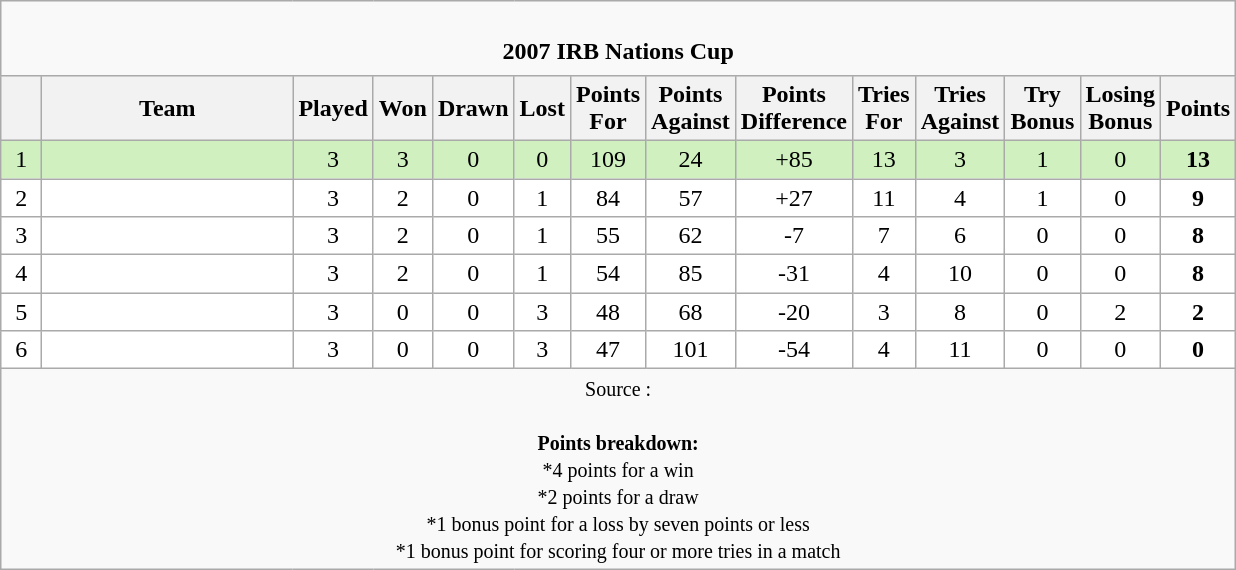<table class="wikitable" style="text-align: center;">
<tr>
<td colspan="14" cellpadding="0" cellspacing="0"><br><table border="0" width="100%" cellpadding="0" cellspacing="0">
<tr>
<td style="border:0px"><strong>2007 IRB Nations Cup</strong></td>
</tr>
</table>
</td>
</tr>
<tr>
<th bgcolor="#efefef" width="20"></th>
<th bgcolor="#efefef" width="160">Team</th>
<th bgcolor="#efefef" width="20">Played</th>
<th bgcolor="#efefef" width="20">Won</th>
<th bgcolor="#efefef" width="20">Drawn</th>
<th bgcolor="#efefef" width="20">Lost</th>
<th bgcolor="#efefef" width="20">Points For</th>
<th bgcolor="#efefef" width="20">Points Against</th>
<th bgcolor="#efefef" width="20">Points Difference</th>
<th bgcolor="#efefef" width="20">Tries For</th>
<th bgcolor="#efefef" width="20">Tries Against</th>
<th bgcolor="#efefef" width="20">Try Bonus</th>
<th bgcolor="#efefef" width="20">Losing Bonus</th>
<th bgcolor="#efefef" width="20">Points<br></th>
</tr>
<tr bgcolor=#D0F0C0 align=center>
<td>1</td>
<td align=left></td>
<td>3</td>
<td>3</td>
<td>0</td>
<td>0</td>
<td>109</td>
<td>24</td>
<td>+85</td>
<td>13</td>
<td>3</td>
<td>1</td>
<td>0</td>
<td><strong>13</strong></td>
</tr>
<tr bgcolor=#ffffff align=center>
<td>2</td>
<td align=left></td>
<td>3</td>
<td>2</td>
<td>0</td>
<td>1</td>
<td>84</td>
<td>57</td>
<td>+27</td>
<td>11</td>
<td>4</td>
<td>1</td>
<td>0</td>
<td><strong>9</strong></td>
</tr>
<tr bgcolor=#ffffff align=center>
<td>3</td>
<td align=left></td>
<td>3</td>
<td>2</td>
<td>0</td>
<td>1</td>
<td>55</td>
<td>62</td>
<td>-7</td>
<td>7</td>
<td>6</td>
<td>0</td>
<td>0</td>
<td><strong>8</strong></td>
</tr>
<tr bgcolor=#ffffff align=center>
<td>4</td>
<td align=left></td>
<td>3</td>
<td>2</td>
<td>0</td>
<td>1</td>
<td>54</td>
<td>85</td>
<td>-31</td>
<td>4</td>
<td>10</td>
<td>0</td>
<td>0</td>
<td><strong>8</strong></td>
</tr>
<tr bgcolor=#ffffff align=center>
<td>5</td>
<td align=left></td>
<td>3</td>
<td>0</td>
<td>0</td>
<td>3</td>
<td>48</td>
<td>68</td>
<td>-20</td>
<td>3</td>
<td>8</td>
<td>0</td>
<td>2</td>
<td><strong>2</strong></td>
</tr>
<tr bgcolor=#ffffff align=center>
<td>6</td>
<td align=left></td>
<td>3</td>
<td>0</td>
<td>0</td>
<td>3</td>
<td>47</td>
<td>101</td>
<td>-54</td>
<td>4</td>
<td>11</td>
<td>0</td>
<td>0</td>
<td><strong>0</strong></td>
</tr>
<tr |align=left|>
<td colspan="14" style="border:0px"><small>Source : <br><br><strong>Points breakdown:</strong><br>*4 points for a win<br>*2 points for a draw<br>*1 bonus point for a loss by seven points or less<br>*1 bonus point for scoring four or more tries in a match</small></td>
</tr>
</table>
